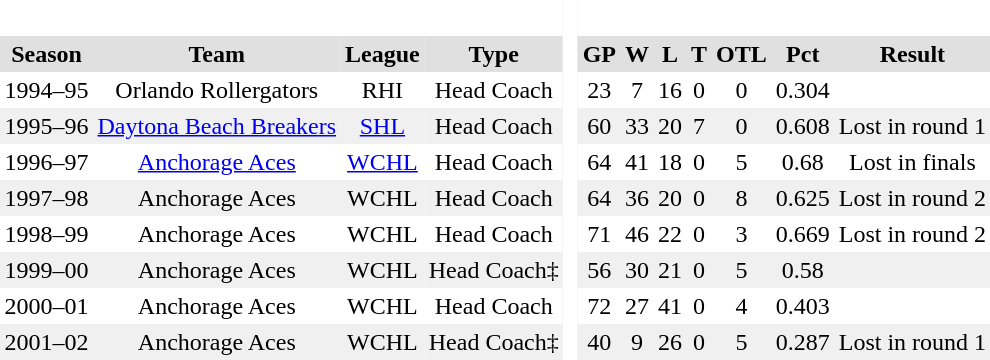<table BORDER="0" CELLPADDING="3" CELLSPACING="0" ID="Table3">
<tr ALIGN="center" bgcolor="#e0e0e0">
<th ALIGN="center" colspan="4" bgcolor="#ffffff"> </th>
<th ALIGN="center" rowspan="99" bgcolor="#ffffff"> </th>
<th ALIGN="center" colspan="7" bgcolor="#ffffff"> </th>
</tr>
<tr ALIGN="center" bgcolor="#e0e0e0">
<th ALIGN="center">Season</th>
<th ALIGN="center">Team</th>
<th ALIGN="center">League</th>
<th ALIGN="center">Type</th>
<th ALIGN="center">GP</th>
<th ALIGN="center">W</th>
<th ALIGN="center">L</th>
<th ALIGN="center">T</th>
<th ALIGN="center">OTL</th>
<th ALIGN="center">Pct</th>
<th ALIGN="center">Result</th>
</tr>
<tr ALIGN="center">
<td>1994–95</td>
<td>Orlando Rollergators</td>
<td>RHI</td>
<td>Head Coach</td>
<td>23</td>
<td>7</td>
<td>16</td>
<td>0</td>
<td>0</td>
<td>0.304</td>
<td></td>
</tr>
<tr ALIGN="center" bgcolor="#f0f0f0">
<td>1995–96</td>
<td><a href='#'>Daytona Beach Breakers</a></td>
<td><a href='#'>SHL</a></td>
<td>Head Coach</td>
<td>60</td>
<td>33</td>
<td>20</td>
<td>7</td>
<td>0</td>
<td>0.608</td>
<td>Lost in round 1</td>
</tr>
<tr ALIGN="center">
<td>1996–97</td>
<td><a href='#'>Anchorage Aces</a></td>
<td><a href='#'>WCHL</a></td>
<td>Head Coach</td>
<td>64</td>
<td>41</td>
<td>18</td>
<td>0</td>
<td>5</td>
<td>0.68</td>
<td>Lost in finals</td>
</tr>
<tr ALIGN="center" bgcolor="#f0f0f0">
<td>1997–98</td>
<td>Anchorage Aces</td>
<td>WCHL</td>
<td>Head Coach</td>
<td>64</td>
<td>36</td>
<td>20</td>
<td>0</td>
<td>8</td>
<td>0.625</td>
<td>Lost in round 2</td>
</tr>
<tr ALIGN="center">
<td>1998–99</td>
<td>Anchorage Aces</td>
<td>WCHL</td>
<td>Head Coach</td>
<td>71</td>
<td>46</td>
<td>22</td>
<td>0</td>
<td>3</td>
<td>0.669</td>
<td>Lost in round 2</td>
</tr>
<tr ALIGN="center" bgcolor="#f0f0f0">
<td>1999–00</td>
<td>Anchorage Aces</td>
<td>WCHL</td>
<td>Head Coach‡</td>
<td>56</td>
<td>30</td>
<td>21</td>
<td>0</td>
<td>5</td>
<td>0.58</td>
<td></td>
</tr>
<tr ALIGN="center">
<td>2000–01</td>
<td>Anchorage Aces</td>
<td>WCHL</td>
<td>Head Coach</td>
<td>72</td>
<td>27</td>
<td>41</td>
<td>0</td>
<td>4</td>
<td>0.403</td>
<td></td>
</tr>
<tr ALIGN="center" bgcolor="#f0f0f0">
<td>2001–02</td>
<td>Anchorage Aces</td>
<td>WCHL</td>
<td>Head Coach‡</td>
<td>40</td>
<td>9</td>
<td>26</td>
<td>0</td>
<td>5</td>
<td>0.287</td>
<td>Lost in round 1</td>
</tr>
</table>
